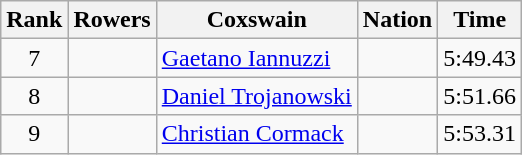<table class="wikitable sortable" style="text-align:center">
<tr>
<th>Rank</th>
<th>Rowers</th>
<th>Coxswain</th>
<th>Nation</th>
<th>Time</th>
</tr>
<tr>
<td>7</td>
<td></td>
<td align=left><a href='#'>Gaetano Iannuzzi</a></td>
<td align=left></td>
<td>5:49.43</td>
</tr>
<tr>
<td>8</td>
<td></td>
<td align=left><a href='#'>Daniel Trojanowski</a></td>
<td align=left></td>
<td>5:51.66</td>
</tr>
<tr>
<td>9</td>
<td></td>
<td align=left><a href='#'>Christian Cormack</a></td>
<td align=left></td>
<td>5:53.31</td>
</tr>
</table>
